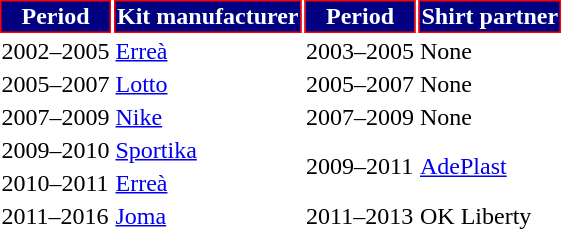<table class="toccolours">
<tr>
<th style="background:#000080;color:#FFFFFF;border:1px solid #FF0000;">Period</th>
<th style="background:#000080;color:#FFFFFF;border:1px solid #FF0000;">Kit manufacturer</th>
<th style="background:#000080;color:#FFFFFF;border:1px solid #FF0000;">Period</th>
<th style="background:#000080;color:#FFFFFF;border:1px solid #FF0000;">Shirt partner</th>
</tr>
<tr>
<td>2002–2005</td>
<td rowspan=1> <a href='#'>Erreà</a></td>
<td>2003–2005</td>
<td rowspan=1>None</td>
</tr>
<tr>
<td>2005–2007</td>
<td rowspan=1> <a href='#'>Lotto</a></td>
<td>2005–2007</td>
<td rowspan=1>None</td>
</tr>
<tr>
<td>2007–2009</td>
<td rowspan=1> <a href='#'>Nike</a></td>
<td>2007–2009</td>
<td rowspan=1>None</td>
</tr>
<tr>
<td>2009–2010</td>
<td rowspan=1> <a href='#'>Sportika</a></td>
<td rowspan=2>2009–2011</td>
<td rowspan=2> <a href='#'>AdePlast</a></td>
</tr>
<tr>
<td>2010–2011</td>
<td rowspan=1> <a href='#'>Erreà</a></td>
</tr>
<tr>
<td>2011–2016</td>
<td rowspan=1> <a href='#'>Joma</a></td>
<td>2011–2013</td>
<td rowspan=1> OK Liberty</td>
</tr>
</table>
